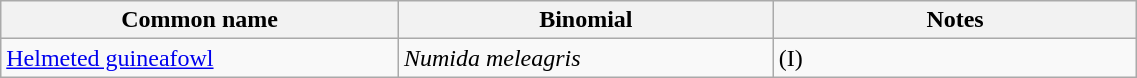<table style="width:60%;" class="wikitable">
<tr>
<th width=35%>Common name</th>
<th width=33%>Binomial</th>
<th width=32%>Notes</th>
</tr>
<tr>
<td><a href='#'>Helmeted guineafowl</a></td>
<td><em>Numida meleagris</em></td>
<td>(I)</td>
</tr>
</table>
